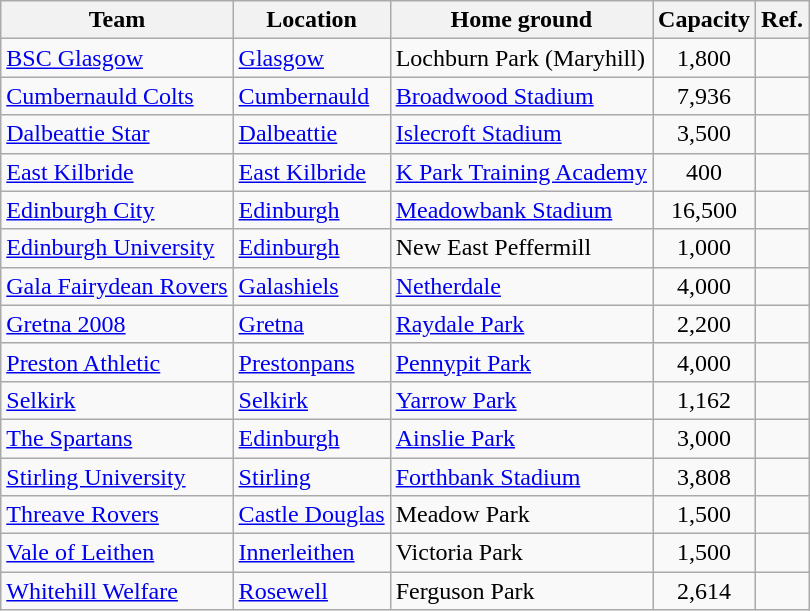<table class="wikitable sortable">
<tr>
<th>Team</th>
<th>Location</th>
<th>Home ground</th>
<th>Capacity</th>
<th>Ref.</th>
</tr>
<tr>
<td><a href='#'>BSC Glasgow</a></td>
<td><a href='#'>Glasgow</a></td>
<td>Lochburn Park (Maryhill)</td>
<td align=center>1,800</td>
<td></td>
</tr>
<tr>
<td><a href='#'>Cumbernauld Colts</a></td>
<td><a href='#'>Cumbernauld</a></td>
<td><a href='#'>Broadwood Stadium</a></td>
<td align=center>7,936</td>
<td></td>
</tr>
<tr>
<td><a href='#'>Dalbeattie Star</a></td>
<td><a href='#'>Dalbeattie</a></td>
<td><a href='#'>Islecroft Stadium</a></td>
<td align=center>3,500</td>
<td></td>
</tr>
<tr>
<td><a href='#'>East Kilbride</a></td>
<td><a href='#'>East Kilbride</a></td>
<td><a href='#'>K Park Training Academy</a></td>
<td align=center>400</td>
<td></td>
</tr>
<tr>
<td><a href='#'>Edinburgh City</a></td>
<td><a href='#'>Edinburgh</a></td>
<td><a href='#'>Meadowbank Stadium</a></td>
<td align=center>16,500</td>
<td></td>
</tr>
<tr>
<td><a href='#'>Edinburgh University</a></td>
<td><a href='#'>Edinburgh</a></td>
<td>New East Peffermill</td>
<td align=center>1,000</td>
<td></td>
</tr>
<tr>
<td><a href='#'>Gala Fairydean Rovers</a></td>
<td><a href='#'>Galashiels</a></td>
<td><a href='#'>Netherdale</a></td>
<td align=center>4,000</td>
<td></td>
</tr>
<tr>
<td><a href='#'>Gretna 2008</a></td>
<td><a href='#'>Gretna</a></td>
<td><a href='#'>Raydale Park</a></td>
<td align=center>2,200</td>
<td></td>
</tr>
<tr>
<td><a href='#'>Preston Athletic</a></td>
<td><a href='#'>Prestonpans</a></td>
<td><a href='#'>Pennypit Park</a></td>
<td align=center>4,000</td>
<td></td>
</tr>
<tr>
<td><a href='#'>Selkirk</a></td>
<td><a href='#'>Selkirk</a></td>
<td><a href='#'>Yarrow Park</a></td>
<td align=center>1,162</td>
<td></td>
</tr>
<tr>
<td><a href='#'>The Spartans</a></td>
<td><a href='#'>Edinburgh</a></td>
<td><a href='#'>Ainslie Park</a></td>
<td align=center>3,000</td>
<td></td>
</tr>
<tr>
<td><a href='#'>Stirling University</a></td>
<td><a href='#'>Stirling</a></td>
<td><a href='#'>Forthbank Stadium</a></td>
<td align=center>3,808</td>
<td></td>
</tr>
<tr>
<td><a href='#'>Threave Rovers</a></td>
<td><a href='#'>Castle Douglas</a></td>
<td>Meadow Park</td>
<td align=center>1,500</td>
<td></td>
</tr>
<tr>
<td><a href='#'>Vale of Leithen</a></td>
<td><a href='#'>Innerleithen</a></td>
<td>Victoria Park</td>
<td align=center>1,500</td>
<td></td>
</tr>
<tr>
<td><a href='#'>Whitehill Welfare</a></td>
<td><a href='#'>Rosewell</a></td>
<td>Ferguson Park</td>
<td align=center>2,614</td>
<td></td>
</tr>
</table>
